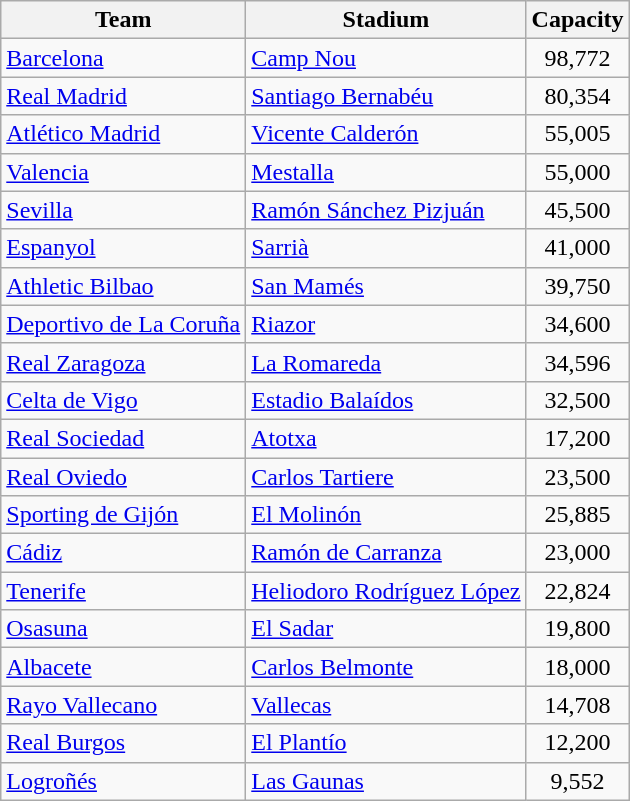<table class="wikitable sortable">
<tr>
<th>Team</th>
<th>Stadium</th>
<th>Capacity</th>
</tr>
<tr>
<td><a href='#'>Barcelona</a></td>
<td><a href='#'>Camp Nou</a></td>
<td align="center">98,772</td>
</tr>
<tr>
<td><a href='#'>Real Madrid</a></td>
<td><a href='#'>Santiago Bernabéu</a></td>
<td align="center">80,354</td>
</tr>
<tr>
<td><a href='#'>Atlético Madrid</a></td>
<td><a href='#'>Vicente Calderón</a></td>
<td align="center">55,005</td>
</tr>
<tr>
<td><a href='#'>Valencia</a></td>
<td><a href='#'>Mestalla</a></td>
<td align="center">55,000</td>
</tr>
<tr>
<td><a href='#'>Sevilla</a></td>
<td><a href='#'>Ramón Sánchez Pizjuán</a></td>
<td align="center">45,500</td>
</tr>
<tr>
<td><a href='#'>Espanyol</a></td>
<td><a href='#'>Sarrià</a></td>
<td align="center">41,000</td>
</tr>
<tr>
<td><a href='#'>Athletic Bilbao</a></td>
<td><a href='#'>San Mamés</a></td>
<td align="center">39,750</td>
</tr>
<tr>
<td><a href='#'>Deportivo de La Coruña</a></td>
<td><a href='#'>Riazor</a></td>
<td align="center">34,600</td>
</tr>
<tr>
<td><a href='#'>Real Zaragoza</a></td>
<td><a href='#'>La Romareda</a></td>
<td align="center">34,596</td>
</tr>
<tr>
<td><a href='#'>Celta de Vigo</a></td>
<td><a href='#'>Estadio Balaídos</a></td>
<td align="center">32,500</td>
</tr>
<tr>
<td><a href='#'>Real Sociedad</a></td>
<td><a href='#'>Atotxa</a></td>
<td align="center">17,200</td>
</tr>
<tr>
<td><a href='#'>Real Oviedo</a></td>
<td><a href='#'>Carlos Tartiere</a></td>
<td align="center">23,500</td>
</tr>
<tr>
<td><a href='#'>Sporting de Gijón</a></td>
<td><a href='#'>El Molinón</a></td>
<td align="center">25,885</td>
</tr>
<tr>
<td><a href='#'>Cádiz</a></td>
<td><a href='#'>Ramón de Carranza</a></td>
<td align="center">23,000</td>
</tr>
<tr>
<td><a href='#'>Tenerife</a></td>
<td><a href='#'>Heliodoro Rodríguez López</a></td>
<td align="center">22,824</td>
</tr>
<tr>
<td><a href='#'>Osasuna</a></td>
<td><a href='#'>El Sadar</a></td>
<td align="center">19,800</td>
</tr>
<tr>
<td><a href='#'>Albacete</a></td>
<td><a href='#'>Carlos Belmonte</a></td>
<td align="center">18,000</td>
</tr>
<tr>
<td><a href='#'>Rayo Vallecano</a></td>
<td><a href='#'>Vallecas</a></td>
<td align="center">14,708</td>
</tr>
<tr>
<td><a href='#'>Real Burgos</a></td>
<td><a href='#'>El Plantío</a></td>
<td align="center">12,200</td>
</tr>
<tr>
<td><a href='#'>Logroñés</a></td>
<td><a href='#'>Las Gaunas</a></td>
<td align="center">9,552</td>
</tr>
</table>
